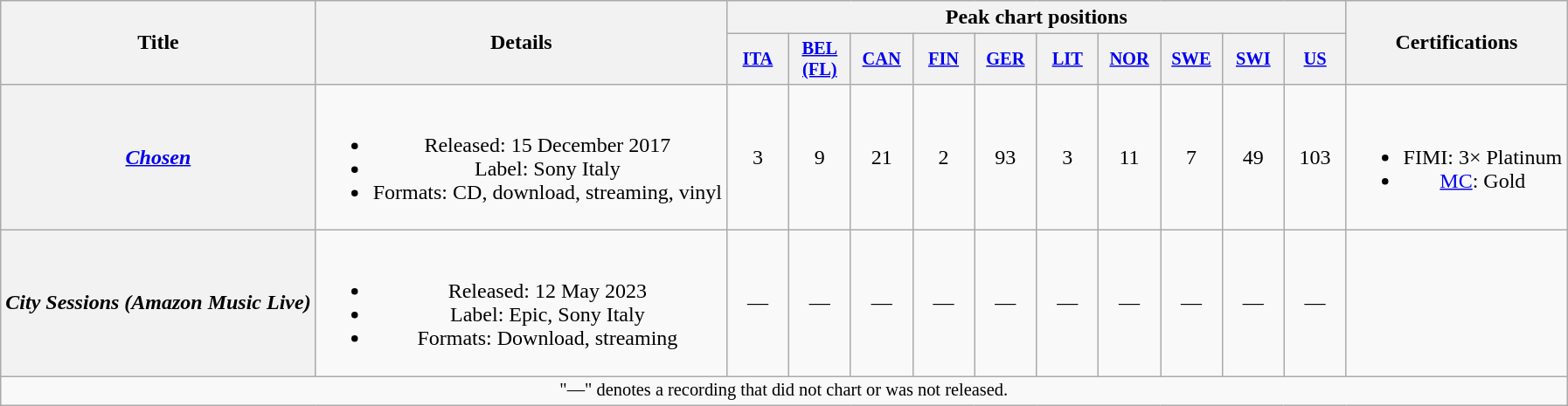<table class="wikitable plainrowheaders" style="text-align:center;">
<tr>
<th scope="col" rowspan="2">Title</th>
<th scope="col" rowspan="2">Details</th>
<th scope="col" colspan="10">Peak chart positions</th>
<th scope="col" rowspan="2">Certifications</th>
</tr>
<tr>
<th scope="col" style="width:3em;font-size:85%;"><a href='#'>ITA</a><br></th>
<th scope="col" style="width:3em;font-size:85%;"><a href='#'>BEL<br>(FL)</a><br></th>
<th scope="col" style="width:3em;font-size:85%;"><a href='#'>CAN</a><br></th>
<th scope="col" style="width:3em;font-size:85%;"><a href='#'>FIN</a><br></th>
<th scope="col" style="width:3em;font-size:85%;"><a href='#'>GER</a><br></th>
<th scope="col" style="width:3em;font-size:85%;"><a href='#'>LIT</a><br></th>
<th scope="col" style="width:3em;font-size:85%;"><a href='#'>NOR</a><br></th>
<th scope="col" style="width:3em;font-size:85%;"><a href='#'>SWE</a><br></th>
<th scope="col" style="width:3em;font-size:85%;"><a href='#'>SWI</a><br></th>
<th scope="col" style="width:3em;font-size:85%;"><a href='#'>US</a><br></th>
</tr>
<tr>
<th scope="row"><em><a href='#'>Chosen</a></em></th>
<td><br><ul><li>Released: 15 December 2017</li><li>Label: Sony Italy</li><li>Formats: CD, download, streaming, vinyl</li></ul></td>
<td>3</td>
<td>9</td>
<td>21</td>
<td>2</td>
<td>93</td>
<td>3</td>
<td>11</td>
<td>7</td>
<td>49</td>
<td>103</td>
<td><br><ul><li>FIMI: 3× Platinum</li><li><a href='#'>MC</a>: Gold</li></ul></td>
</tr>
<tr>
<th scope="row"><em>City Sessions (Amazon Music Live)</em></th>
<td><br><ul><li>Released: 12 May 2023</li><li>Label: Epic, Sony Italy</li><li>Formats: Download, streaming</li></ul></td>
<td>—</td>
<td>—</td>
<td>—</td>
<td>—</td>
<td>—</td>
<td>—</td>
<td>—</td>
<td>—</td>
<td>—</td>
<td>—</td>
<td></td>
</tr>
<tr>
<td colspan="13" style="font-size:85%;">"—" denotes a recording that did not chart or was not released.</td>
</tr>
</table>
